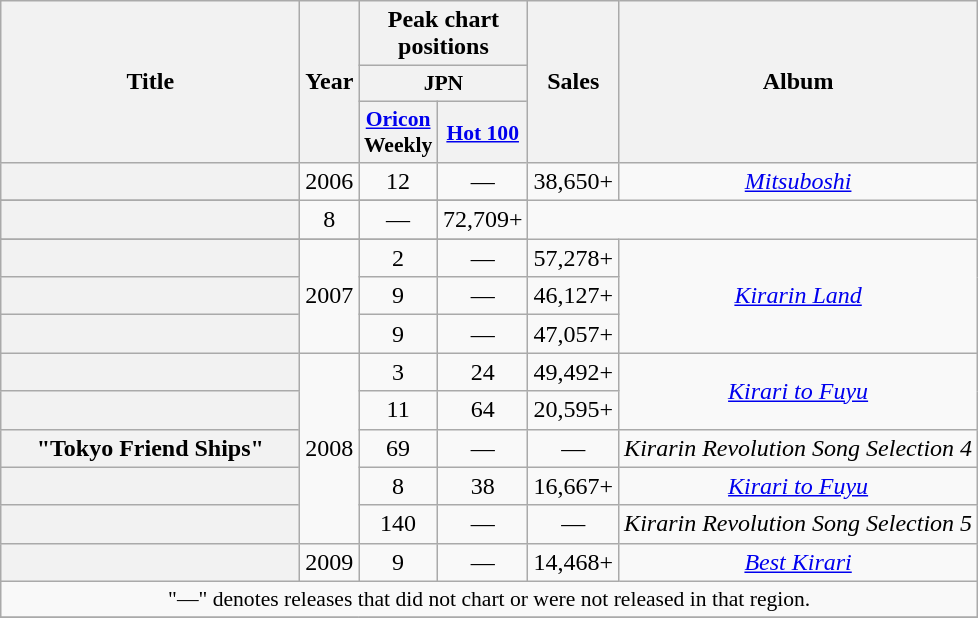<table class="wikitable plainrowheaders" style="text-align:center;">
<tr>
<th scope="col" rowspan="3" style="width:12em;">Title</th>
<th scope="col" rowspan="3">Year</th>
<th scope="col" colspan="2">Peak chart positions</th>
<th scope="col" rowspan="3">Sales</th>
<th scope="col" rowspan="3">Album</th>
</tr>
<tr>
<th scope="col" style="width:3em;font-size:90%;" colspan="2">JPN</th>
</tr>
<tr>
<th scope="col" style="width:3em;font-size:90%;"><a href='#'>Oricon</a> Weekly</th>
<th scope="col" style="width:3em;font-size:90%;"><a href='#'>Hot 100</a></th>
</tr>
<tr>
<th scope="row"><br></th>
<td rowspan="2">2006</td>
<td>12</td>
<td>—</td>
<td>38,650+</td>
<td rowspan="2"><em><a href='#'>Mitsuboshi</a></em></td>
</tr>
<tr>
</tr>
<tr>
<th scope="row"><br></th>
<td>8</td>
<td>—</td>
<td>72,709+</td>
</tr>
<tr>
</tr>
<tr>
<th scope="row"><br></th>
<td rowspan="3">2007</td>
<td>2</td>
<td>—</td>
<td>57,278+</td>
<td rowspan="3"><em><a href='#'>Kirarin Land</a></em></td>
</tr>
<tr>
<th scope="row"><br></th>
<td>9</td>
<td>—</td>
<td>46,127+</td>
</tr>
<tr>
<th scope="row"><br></th>
<td>9</td>
<td>—</td>
<td>47,057+</td>
</tr>
<tr>
<th scope="row"><br></th>
<td rowspan="5">2008</td>
<td>3</td>
<td>24</td>
<td>49,492+</td>
<td rowspan="2"><em><a href='#'>Kirari to Fuyu</a></em></td>
</tr>
<tr>
<th scope="row"><br></th>
<td>11</td>
<td>64</td>
<td>20,595+</td>
</tr>
<tr>
<th scope="row">"Tokyo Friend Ships"<br></th>
<td>69</td>
<td>—</td>
<td>—</td>
<td><em>Kirarin Revolution Song Selection 4</em></td>
</tr>
<tr>
<th scope="row"><br></th>
<td>8</td>
<td>38</td>
<td>16,667+</td>
<td><em><a href='#'>Kirari to Fuyu</a></em></td>
</tr>
<tr>
<th scope="row"><br></th>
<td>140</td>
<td>—</td>
<td>—</td>
<td><em>Kirarin Revolution Song Selection 5</em></td>
</tr>
<tr>
<th scope="row"><br></th>
<td>2009</td>
<td>9</td>
<td>—</td>
<td>14,468+</td>
<td><em><a href='#'>Best Kirari</a></em></td>
</tr>
<tr>
<td colspan="6" style="font-size:90%;">"—" denotes releases that did not chart or were not released in that region.</td>
</tr>
<tr>
</tr>
</table>
